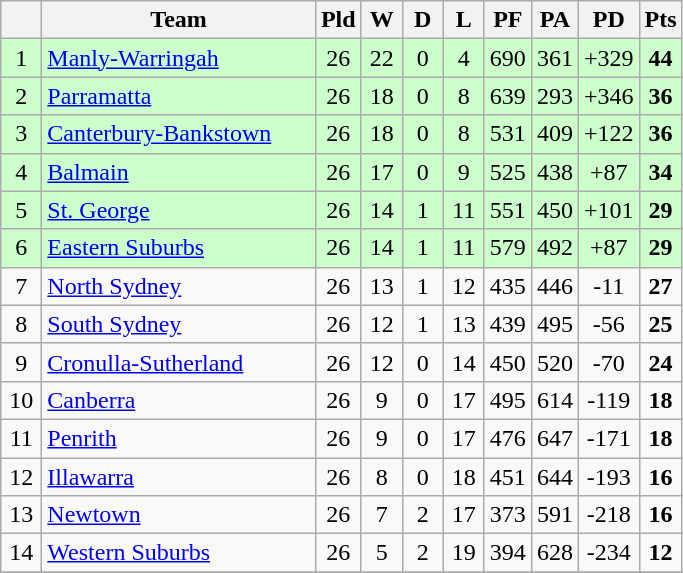<table class="wikitable" style="text-align:center;">
<tr>
<th width=20 abbr="Position×"></th>
<th width=175>Team</th>
<th width=20 abbr="Played">Pld</th>
<th width=20 abbr="Won">W</th>
<th width=20 abbr="Drawn">D</th>
<th width=20 abbr="Lost">L</th>
<th width=20 abbr="Points for">PF</th>
<th width=20 abbr="Points against">PA</th>
<th width=20 abbr="Points difference">PD</th>
<th width=20 abbr="Points">Pts</th>
</tr>
<tr style="background: #ccffcc;">
<td>1</td>
<td style="text-align:left;"> <a href='#'>Manly-Warringah</a></td>
<td>26</td>
<td>22</td>
<td>0</td>
<td>4</td>
<td>690</td>
<td>361</td>
<td>+329</td>
<td><strong>44</strong></td>
</tr>
<tr style="background: #ccffcc;">
<td>2</td>
<td style="text-align:left;"> <a href='#'>Parramatta</a></td>
<td>26</td>
<td>18</td>
<td>0</td>
<td>8</td>
<td>639</td>
<td>293</td>
<td>+346</td>
<td><strong>36</strong></td>
</tr>
<tr style="background: #ccffcc;">
<td>3</td>
<td style="text-align:left;"> <a href='#'>Canterbury-Bankstown</a></td>
<td>26</td>
<td>18</td>
<td>0</td>
<td>8</td>
<td>531</td>
<td>409</td>
<td>+122</td>
<td><strong>36</strong></td>
</tr>
<tr style="background: #ccffcc;">
<td>4</td>
<td style="text-align:left;"> <a href='#'>Balmain</a></td>
<td>26</td>
<td>17</td>
<td>0</td>
<td>9</td>
<td>525</td>
<td>438</td>
<td>+87</td>
<td><strong>34</strong></td>
</tr>
<tr style="background: #ccffcc;">
<td>5</td>
<td style="text-align:left;"> <a href='#'>St. George</a></td>
<td>26</td>
<td>14</td>
<td>1</td>
<td>11</td>
<td>551</td>
<td>450</td>
<td>+101</td>
<td><strong>29</strong></td>
</tr>
<tr style="background: #ccffcc;">
<td>6</td>
<td style="text-align:left;"> <a href='#'>Eastern Suburbs</a></td>
<td>26</td>
<td>14</td>
<td>1</td>
<td>11</td>
<td>579</td>
<td>492</td>
<td>+87</td>
<td><strong>29</strong></td>
</tr>
<tr>
<td>7</td>
<td style="text-align:left;"> <a href='#'>North Sydney</a></td>
<td>26</td>
<td>13</td>
<td>1</td>
<td>12</td>
<td>435</td>
<td>446</td>
<td>-11</td>
<td><strong>27</strong></td>
</tr>
<tr>
<td>8</td>
<td style="text-align:left;"> <a href='#'>South Sydney</a></td>
<td>26</td>
<td>12</td>
<td>1</td>
<td>13</td>
<td>439</td>
<td>495</td>
<td>-56</td>
<td><strong>25</strong></td>
</tr>
<tr>
<td>9</td>
<td style="text-align:left;"> <a href='#'>Cronulla-Sutherland</a></td>
<td>26</td>
<td>12</td>
<td>0</td>
<td>14</td>
<td>450</td>
<td>520</td>
<td>-70</td>
<td><strong>24</strong></td>
</tr>
<tr>
<td>10</td>
<td style="text-align:left;"> <a href='#'>Canberra</a></td>
<td>26</td>
<td>9</td>
<td>0</td>
<td>17</td>
<td>495</td>
<td>614</td>
<td>-119</td>
<td><strong>18</strong></td>
</tr>
<tr>
<td>11</td>
<td style="text-align:left;"> <a href='#'>Penrith</a></td>
<td>26</td>
<td>9</td>
<td>0</td>
<td>17</td>
<td>476</td>
<td>647</td>
<td>-171</td>
<td><strong>18</strong></td>
</tr>
<tr>
<td>12</td>
<td style="text-align:left;"> <a href='#'>Illawarra</a></td>
<td>26</td>
<td>8</td>
<td>0</td>
<td>18</td>
<td>451</td>
<td>644</td>
<td>-193</td>
<td><strong>16</strong></td>
</tr>
<tr>
<td>13</td>
<td style="text-align:left;"> <a href='#'>Newtown</a></td>
<td>26</td>
<td>7</td>
<td>2</td>
<td>17</td>
<td>373</td>
<td>591</td>
<td>-218</td>
<td><strong>16</strong></td>
</tr>
<tr>
<td>14</td>
<td style="text-align:left;"> <a href='#'>Western Suburbs</a></td>
<td>26</td>
<td>5</td>
<td>2</td>
<td>19</td>
<td>394</td>
<td>628</td>
<td>-234</td>
<td><strong>12</strong></td>
</tr>
<tr>
</tr>
</table>
